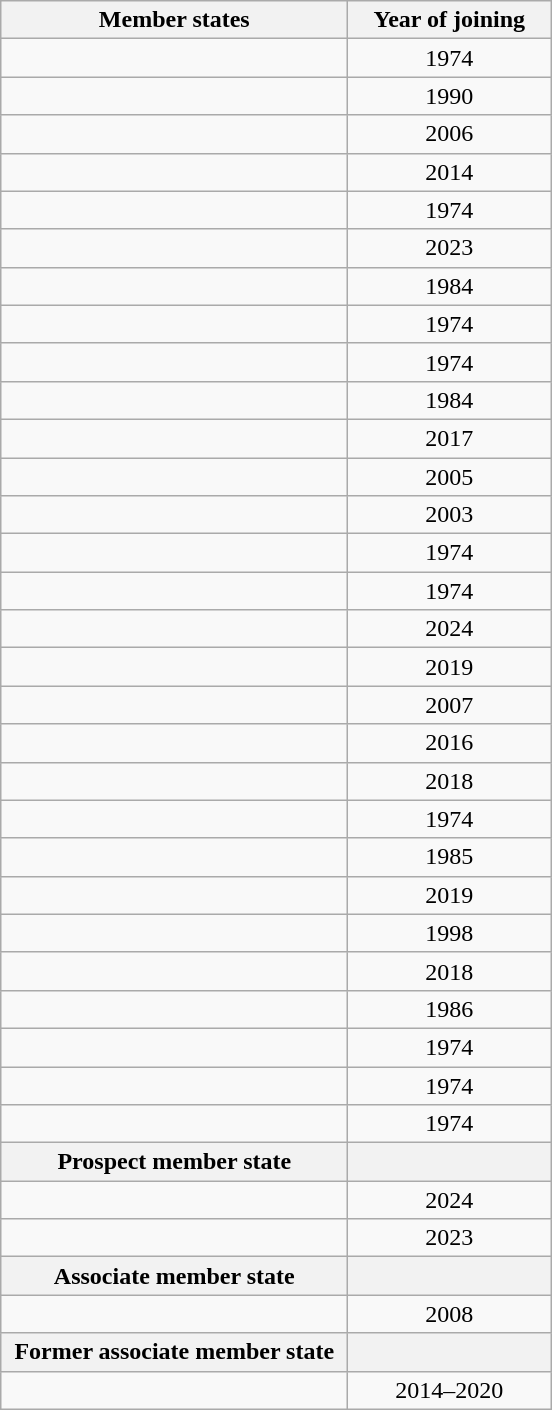<table class="sortable wikitable">
<tr>
<th style="width:14em;">Member states</th>
<th style="width:8em;">Year of joining</th>
</tr>
<tr>
<td></td>
<td align="center">1974</td>
</tr>
<tr>
<td></td>
<td align="center">1990</td>
</tr>
<tr>
<td></td>
<td align="center">2006</td>
</tr>
<tr>
<td></td>
<td align="center">2014</td>
</tr>
<tr>
<td></td>
<td align="center">1974</td>
</tr>
<tr>
<td></td>
<td align="center">2023</td>
</tr>
<tr>
<td></td>
<td align="center">1984</td>
</tr>
<tr>
<td></td>
<td align="center">1974</td>
</tr>
<tr>
<td></td>
<td align="center">1974</td>
</tr>
<tr>
<td></td>
<td align="center">1984</td>
</tr>
<tr>
<td></td>
<td align="center">2017</td>
</tr>
<tr>
<td></td>
<td align="center">2005</td>
</tr>
<tr>
<td></td>
<td align="center">2003</td>
</tr>
<tr>
<td></td>
<td align="center">1974</td>
</tr>
<tr>
<td></td>
<td align="center">1974</td>
</tr>
<tr>
<td></td>
<td align="center">2024</td>
</tr>
<tr>
<td></td>
<td align="center">2019</td>
</tr>
<tr>
<td></td>
<td align="center">2007</td>
</tr>
<tr>
<td></td>
<td align="center">2016</td>
</tr>
<tr>
<td></td>
<td align="center">2018</td>
</tr>
<tr>
<td></td>
<td align="center">1974</td>
</tr>
<tr>
<td></td>
<td align="center">1985</td>
</tr>
<tr>
<td></td>
<td align="center">2019</td>
</tr>
<tr>
<td></td>
<td align="center">1998</td>
</tr>
<tr>
<td></td>
<td align="center">2018</td>
</tr>
<tr>
<td></td>
<td align="center">1986</td>
</tr>
<tr>
<td></td>
<td align="center">1974</td>
</tr>
<tr>
<td></td>
<td align="center">1974</td>
</tr>
<tr>
<td></td>
<td align="center">1974</td>
</tr>
<tr>
<th style="width:12em;">Prospect member state</th>
<th></th>
</tr>
<tr>
<td></td>
<td align="center">2024</td>
</tr>
<tr>
<td></td>
<td align="center">2023</td>
</tr>
<tr>
<th style="width:12em;">Associate member state</th>
<th></th>
</tr>
<tr>
<td></td>
<td align="center">2008</td>
</tr>
<tr>
<th style="width:12em;">Former associate member state</th>
<th></th>
</tr>
<tr>
<td></td>
<td align="center">2014–2020</td>
</tr>
</table>
